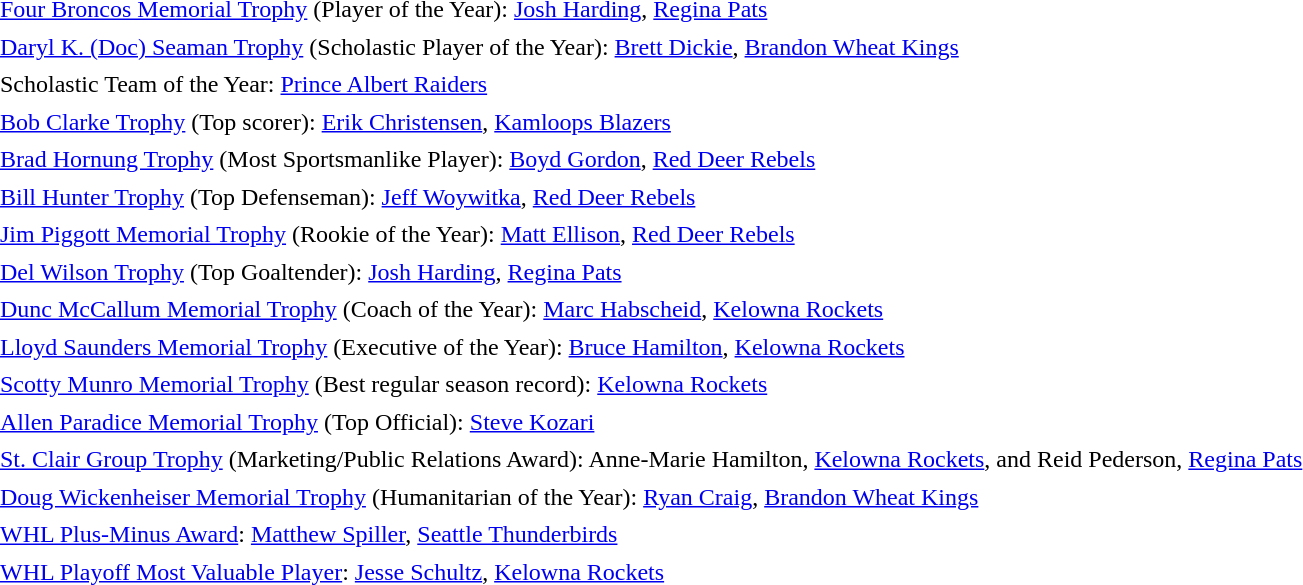<table cellpadding="3" cellspacing="1">
<tr>
<td><a href='#'>Four Broncos Memorial Trophy</a> (Player of the Year): <a href='#'>Josh Harding</a>, <a href='#'>Regina Pats</a></td>
</tr>
<tr>
<td><a href='#'>Daryl K. (Doc) Seaman Trophy</a> (Scholastic Player of the Year): <a href='#'>Brett Dickie</a>, <a href='#'>Brandon Wheat Kings</a></td>
</tr>
<tr>
<td>Scholastic Team of the Year: <a href='#'>Prince Albert Raiders</a></td>
</tr>
<tr>
<td><a href='#'>Bob Clarke Trophy</a> (Top scorer): <a href='#'>Erik Christensen</a>, <a href='#'>Kamloops Blazers</a></td>
</tr>
<tr>
<td><a href='#'>Brad Hornung Trophy</a> (Most Sportsmanlike Player): <a href='#'>Boyd Gordon</a>, <a href='#'>Red Deer Rebels</a></td>
</tr>
<tr>
<td><a href='#'>Bill Hunter Trophy</a> (Top Defenseman): <a href='#'>Jeff Woywitka</a>, <a href='#'>Red Deer Rebels</a></td>
</tr>
<tr>
<td><a href='#'>Jim Piggott Memorial Trophy</a> (Rookie of the Year): <a href='#'>Matt Ellison</a>, <a href='#'>Red Deer Rebels</a></td>
</tr>
<tr>
<td><a href='#'>Del Wilson Trophy</a> (Top Goaltender): <a href='#'>Josh Harding</a>, <a href='#'>Regina Pats</a></td>
</tr>
<tr>
<td><a href='#'>Dunc McCallum Memorial Trophy</a> (Coach of the Year): <a href='#'>Marc Habscheid</a>, <a href='#'>Kelowna Rockets</a></td>
</tr>
<tr>
<td><a href='#'>Lloyd Saunders Memorial Trophy</a> (Executive of the Year): <a href='#'>Bruce Hamilton</a>, <a href='#'>Kelowna Rockets</a></td>
</tr>
<tr>
<td><a href='#'>Scotty Munro Memorial Trophy</a> (Best regular season record): <a href='#'>Kelowna Rockets</a></td>
</tr>
<tr>
<td><a href='#'>Allen Paradice Memorial Trophy</a> (Top Official): <a href='#'>Steve Kozari</a></td>
</tr>
<tr>
<td><a href='#'>St. Clair Group Trophy</a> (Marketing/Public Relations Award): Anne-Marie Hamilton, <a href='#'>Kelowna Rockets</a>, and Reid Pederson, <a href='#'>Regina Pats</a></td>
</tr>
<tr>
<td><a href='#'>Doug Wickenheiser Memorial Trophy</a> (Humanitarian of the Year): <a href='#'>Ryan Craig</a>, <a href='#'>Brandon Wheat Kings</a></td>
</tr>
<tr>
<td><a href='#'>WHL Plus-Minus Award</a>: <a href='#'>Matthew Spiller</a>, <a href='#'>Seattle Thunderbirds</a></td>
</tr>
<tr>
<td><a href='#'>WHL Playoff Most Valuable Player</a>: <a href='#'>Jesse Schultz</a>, <a href='#'>Kelowna Rockets</a></td>
</tr>
</table>
